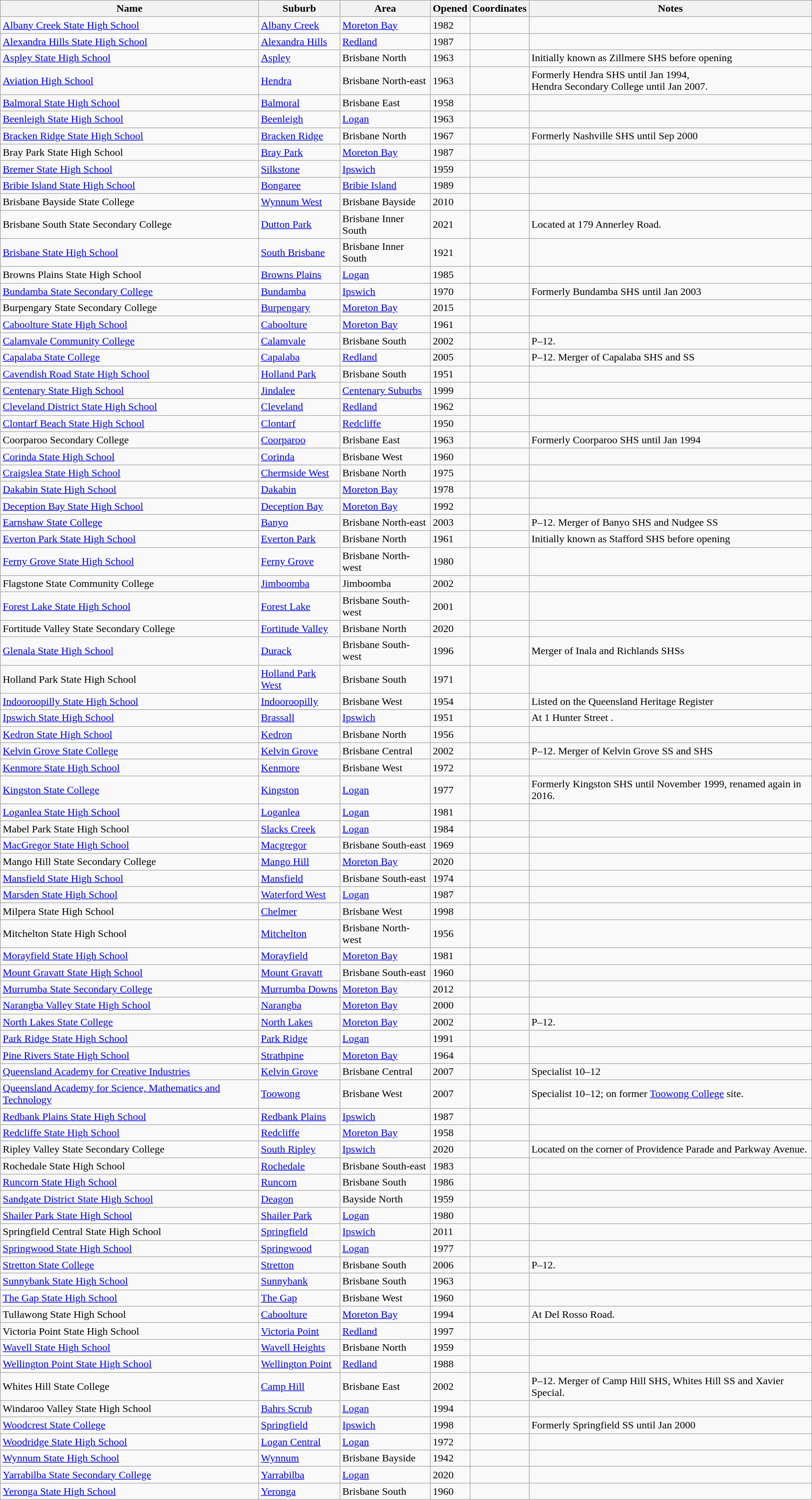<table class="wikitable sortable">
<tr>
<th>Name</th>
<th>Suburb</th>
<th>Area</th>
<th>Opened</th>
<th>Coordinates</th>
<th>Notes</th>
</tr>
<tr>
<td><a href='#'>Albany Creek State High School</a></td>
<td><a href='#'>Albany Creek</a></td>
<td><a href='#'>Moreton Bay</a></td>
<td>1982</td>
<td></td>
<td></td>
</tr>
<tr>
<td><a href='#'>Alexandra Hills State High School</a></td>
<td><a href='#'>Alexandra Hills</a></td>
<td><a href='#'>Redland</a></td>
<td>1987</td>
<td></td>
<td></td>
</tr>
<tr>
<td><a href='#'>Aspley State High School</a></td>
<td><a href='#'>Aspley</a></td>
<td>Brisbane North</td>
<td>1963</td>
<td></td>
<td>Initially known as Zillmere SHS before opening</td>
</tr>
<tr>
<td><a href='#'>Aviation High School</a></td>
<td><a href='#'>Hendra</a></td>
<td>Brisbane North-east</td>
<td>1963</td>
<td></td>
<td>Formerly Hendra SHS until Jan 1994,<br>Hendra Secondary College until Jan 2007.</td>
</tr>
<tr>
<td><a href='#'>Balmoral State High School</a></td>
<td><a href='#'>Balmoral</a></td>
<td>Brisbane East</td>
<td>1958</td>
<td></td>
<td></td>
</tr>
<tr>
<td><a href='#'>Beenleigh State High School</a></td>
<td><a href='#'>Beenleigh</a></td>
<td><a href='#'>Logan</a></td>
<td>1963</td>
<td></td>
<td></td>
</tr>
<tr>
<td><a href='#'>Bracken Ridge State High School</a></td>
<td><a href='#'>Bracken Ridge</a></td>
<td>Brisbane North</td>
<td>1967</td>
<td></td>
<td>Formerly Nashville SHS until Sep 2000</td>
</tr>
<tr>
<td>Bray Park State High School</td>
<td><a href='#'>Bray Park</a></td>
<td><a href='#'>Moreton Bay</a></td>
<td>1987</td>
<td></td>
<td></td>
</tr>
<tr>
<td><a href='#'>Bremer State High School</a></td>
<td><a href='#'>Silkstone</a></td>
<td><a href='#'>Ipswich</a></td>
<td>1959</td>
<td></td>
<td></td>
</tr>
<tr>
<td><a href='#'>Bribie Island State High School</a></td>
<td><a href='#'>Bongaree</a></td>
<td><a href='#'>Bribie Island</a></td>
<td>1989</td>
<td></td>
<td></td>
</tr>
<tr>
<td>Brisbane Bayside State College</td>
<td><a href='#'>Wynnum West</a></td>
<td>Brisbane Bayside</td>
<td>2010</td>
<td></td>
<td></td>
</tr>
<tr>
<td>Brisbane South State Secondary College</td>
<td><a href='#'>Dutton Park</a></td>
<td>Brisbane Inner South</td>
<td>2021</td>
<td></td>
<td>Located at 179 Annerley Road.</td>
</tr>
<tr>
<td><a href='#'>Brisbane State High School</a></td>
<td><a href='#'>South Brisbane</a></td>
<td>Brisbane Inner South</td>
<td>1921</td>
<td></td>
<td></td>
</tr>
<tr>
<td>Browns Plains State High School</td>
<td><a href='#'>Browns Plains</a></td>
<td><a href='#'>Logan</a></td>
<td>1985</td>
<td></td>
<td></td>
</tr>
<tr>
<td><a href='#'>Bundamba State Secondary College</a></td>
<td><a href='#'>Bundamba</a></td>
<td><a href='#'>Ipswich</a></td>
<td>1970</td>
<td></td>
<td>Formerly Bundamba SHS until Jan 2003</td>
</tr>
<tr>
<td>Burpengary State Secondary College</td>
<td><a href='#'>Burpengary</a></td>
<td><a href='#'>Moreton Bay</a></td>
<td>2015</td>
<td></td>
<td></td>
</tr>
<tr>
<td><a href='#'>Caboolture State High School</a></td>
<td><a href='#'>Caboolture</a></td>
<td><a href='#'>Moreton Bay</a></td>
<td>1961</td>
<td></td>
<td></td>
</tr>
<tr>
<td><a href='#'>Calamvale Community College</a></td>
<td><a href='#'>Calamvale</a></td>
<td>Brisbane South</td>
<td>2002</td>
<td></td>
<td>P–12.</td>
</tr>
<tr>
<td><a href='#'>Capalaba State College</a></td>
<td><a href='#'>Capalaba</a></td>
<td><a href='#'>Redland</a></td>
<td>2005</td>
<td></td>
<td>P–12. Merger of Capalaba SHS and SS</td>
</tr>
<tr>
<td><a href='#'>Cavendish Road State High School</a></td>
<td><a href='#'>Holland Park</a></td>
<td>Brisbane South</td>
<td>1951</td>
<td></td>
<td></td>
</tr>
<tr>
<td><a href='#'>Centenary State High School</a></td>
<td><a href='#'>Jindalee</a></td>
<td><a href='#'>Centenary Suburbs</a></td>
<td>1999</td>
<td></td>
<td></td>
</tr>
<tr>
<td><a href='#'>Cleveland District State High School</a></td>
<td><a href='#'>Cleveland</a></td>
<td><a href='#'>Redland</a></td>
<td>1962</td>
<td></td>
</tr>
<tr>
<td><a href='#'>Clontarf Beach State High School</a></td>
<td><a href='#'>Clontarf</a></td>
<td><a href='#'>Redcliffe</a></td>
<td>1950</td>
<td></td>
<td></td>
</tr>
<tr>
<td>Coorparoo Secondary College</td>
<td><a href='#'>Coorparoo</a></td>
<td>Brisbane East</td>
<td>1963</td>
<td></td>
<td>Formerly Coorparoo SHS until Jan 1994</td>
</tr>
<tr>
<td><a href='#'>Corinda State High School</a></td>
<td><a href='#'>Corinda</a></td>
<td>Brisbane West</td>
<td>1960</td>
<td></td>
<td></td>
</tr>
<tr>
<td><a href='#'>Craigslea State High School</a></td>
<td><a href='#'>Chermside West</a></td>
<td>Brisbane North</td>
<td>1975</td>
<td></td>
<td></td>
</tr>
<tr>
<td><a href='#'>Dakabin State High School</a></td>
<td><a href='#'>Dakabin</a></td>
<td><a href='#'>Moreton Bay</a></td>
<td>1978</td>
<td></td>
<td></td>
</tr>
<tr>
<td><a href='#'>Deception Bay State High School</a></td>
<td><a href='#'>Deception Bay</a></td>
<td><a href='#'>Moreton Bay</a></td>
<td>1992</td>
<td></td>
<td></td>
</tr>
<tr>
<td><a href='#'>Earnshaw State College</a></td>
<td><a href='#'>Banyo</a></td>
<td>Brisbane North-east</td>
<td>2003</td>
<td></td>
<td>P–12. Merger of Banyo SHS and Nudgee SS</td>
</tr>
<tr>
<td><a href='#'>Everton Park State High School</a></td>
<td><a href='#'>Everton Park</a></td>
<td>Brisbane North</td>
<td>1961</td>
<td></td>
<td>Initially known as Stafford SHS before opening</td>
</tr>
<tr>
<td><a href='#'>Ferny Grove State High School</a></td>
<td><a href='#'>Ferny Grove</a></td>
<td>Brisbane North-west</td>
<td>1980</td>
<td></td>
<td></td>
</tr>
<tr>
<td>Flagstone State Community College</td>
<td><a href='#'>Jimboomba</a></td>
<td>Jimboomba</td>
<td>2002</td>
<td></td>
<td></td>
</tr>
<tr>
<td><a href='#'>Forest Lake State High School</a></td>
<td><a href='#'>Forest Lake</a></td>
<td>Brisbane South-west</td>
<td>2001</td>
<td></td>
<td></td>
</tr>
<tr>
<td>Fortitude Valley State Secondary College</td>
<td><a href='#'>Fortitude Valley</a></td>
<td>Brisbane North</td>
<td>2020</td>
<td></td>
<td></td>
</tr>
<tr>
<td><a href='#'>Glenala State High School</a></td>
<td><a href='#'>Durack</a></td>
<td>Brisbane South-west</td>
<td>1996</td>
<td></td>
<td>Merger of Inala and Richlands SHSs</td>
</tr>
<tr>
<td>Holland Park State High School</td>
<td><a href='#'>Holland Park West</a></td>
<td>Brisbane South</td>
<td>1971</td>
<td></td>
<td></td>
</tr>
<tr>
<td><a href='#'>Indooroopilly State High School</a></td>
<td><a href='#'>Indooroopilly</a></td>
<td>Brisbane West</td>
<td>1954</td>
<td></td>
<td>Listed on the Queensland Heritage Register</td>
</tr>
<tr>
<td><a href='#'>Ipswich State High School</a></td>
<td><a href='#'>Brassall</a></td>
<td><a href='#'>Ipswich</a></td>
<td>1951</td>
<td></td>
<td>At 1 Hunter Street .</td>
</tr>
<tr>
<td><a href='#'>Kedron State High School</a></td>
<td><a href='#'>Kedron</a></td>
<td>Brisbane North</td>
<td>1956</td>
<td></td>
<td></td>
</tr>
<tr>
<td><a href='#'>Kelvin Grove State College</a></td>
<td><a href='#'>Kelvin Grove</a></td>
<td>Brisbane Central</td>
<td>2002</td>
<td></td>
<td>P–12. Merger of Kelvin Grove SS and SHS</td>
</tr>
<tr>
<td><a href='#'>Kenmore State High School</a></td>
<td><a href='#'>Kenmore</a></td>
<td>Brisbane West</td>
<td>1972</td>
<td></td>
<td></td>
</tr>
<tr>
<td><a href='#'>Kingston State College</a></td>
<td><a href='#'>Kingston</a></td>
<td><a href='#'>Logan</a></td>
<td>1977</td>
<td></td>
<td>Formerly Kingston SHS until November 1999, renamed again in 2016.</td>
</tr>
<tr>
<td><a href='#'>Loganlea State High School</a></td>
<td><a href='#'>Loganlea</a></td>
<td><a href='#'>Logan</a></td>
<td>1981</td>
<td></td>
<td></td>
</tr>
<tr>
<td>Mabel Park State High School</td>
<td><a href='#'>Slacks Creek</a></td>
<td><a href='#'>Logan</a></td>
<td>1984</td>
<td></td>
<td></td>
</tr>
<tr>
<td><a href='#'>MacGregor State High School</a></td>
<td><a href='#'>Macgregor</a></td>
<td>Brisbane South-east</td>
<td>1969</td>
<td></td>
<td></td>
</tr>
<tr>
<td>Mango Hill State Secondary College</td>
<td><a href='#'>Mango Hill</a></td>
<td><a href='#'>Moreton Bay</a></td>
<td>2020</td>
<td></td>
<td></td>
</tr>
<tr>
<td><a href='#'>Mansfield State High School</a></td>
<td><a href='#'>Mansfield</a></td>
<td>Brisbane South-east</td>
<td>1974</td>
<td></td>
<td></td>
</tr>
<tr>
<td><a href='#'>Marsden State High School</a></td>
<td><a href='#'>Waterford West</a></td>
<td><a href='#'>Logan</a></td>
<td>1987</td>
<td></td>
<td></td>
</tr>
<tr>
<td>Milpera State High School</td>
<td><a href='#'>Chelmer</a></td>
<td>Brisbane West</td>
<td>1998</td>
<td></td>
<td></td>
</tr>
<tr>
<td>Mitchelton State High School</td>
<td><a href='#'>Mitchelton</a></td>
<td>Brisbane North-west</td>
<td>1956</td>
<td></td>
<td></td>
</tr>
<tr>
<td><a href='#'>Morayfield State High School</a></td>
<td><a href='#'>Morayfield</a></td>
<td><a href='#'>Moreton Bay</a></td>
<td>1981</td>
<td></td>
<td></td>
</tr>
<tr>
<td><a href='#'>Mount Gravatt State High School</a></td>
<td><a href='#'>Mount Gravatt</a></td>
<td>Brisbane South-east</td>
<td>1960</td>
<td></td>
<td></td>
</tr>
<tr>
<td><a href='#'>Murrumba State Secondary College</a></td>
<td><a href='#'>Murrumba Downs</a></td>
<td><a href='#'>Moreton Bay</a></td>
<td>2012</td>
<td></td>
<td></td>
</tr>
<tr>
<td><a href='#'>Narangba Valley State High School</a></td>
<td><a href='#'>Narangba</a></td>
<td><a href='#'>Moreton Bay</a></td>
<td>2000</td>
<td></td>
<td></td>
</tr>
<tr>
<td><a href='#'>North Lakes State College</a></td>
<td><a href='#'>North Lakes</a></td>
<td><a href='#'>Moreton Bay</a></td>
<td>2002</td>
<td></td>
<td>P–12.</td>
</tr>
<tr>
<td><a href='#'>Park Ridge State High School</a></td>
<td><a href='#'>Park Ridge</a></td>
<td><a href='#'>Logan</a></td>
<td>1991</td>
<td></td>
<td></td>
</tr>
<tr>
<td><a href='#'>Pine Rivers State High School</a></td>
<td><a href='#'>Strathpine</a></td>
<td><a href='#'>Moreton Bay</a></td>
<td>1964</td>
<td></td>
<td></td>
</tr>
<tr>
<td><a href='#'>Queensland Academy for Creative Industries</a></td>
<td><a href='#'>Kelvin Grove</a></td>
<td>Brisbane Central</td>
<td>2007</td>
<td></td>
<td>Specialist 10–12</td>
</tr>
<tr>
<td><a href='#'>Queensland Academy for Science, Mathematics and Technology</a></td>
<td><a href='#'>Toowong</a></td>
<td>Brisbane West</td>
<td>2007</td>
<td></td>
<td>Specialist 10–12; on former <a href='#'>Toowong College</a> site.</td>
</tr>
<tr>
<td><a href='#'>Redbank Plains State High School</a></td>
<td><a href='#'>Redbank Plains</a></td>
<td><a href='#'>Ipswich</a></td>
<td>1987</td>
<td></td>
<td></td>
</tr>
<tr>
<td><a href='#'>Redcliffe State High School</a></td>
<td><a href='#'>Redcliffe</a></td>
<td><a href='#'>Moreton Bay</a></td>
<td>1958</td>
<td></td>
<td></td>
</tr>
<tr>
<td>Ripley Valley State Secondary College</td>
<td><a href='#'>South Ripley</a></td>
<td><a href='#'>Ipswich</a></td>
<td>2020</td>
<td></td>
<td>Located on the corner of Providence Parade and Parkway Avenue.</td>
</tr>
<tr>
<td>Rochedale State High School</td>
<td><a href='#'>Rochedale</a></td>
<td>Brisbane South-east</td>
<td>1983</td>
<td></td>
<td></td>
</tr>
<tr>
<td><a href='#'>Runcorn State High School</a></td>
<td><a href='#'>Runcorn</a></td>
<td>Brisbane South</td>
<td>1986</td>
<td></td>
<td></td>
</tr>
<tr>
<td><a href='#'>Sandgate District State High School</a></td>
<td><a href='#'>Deagon</a></td>
<td>Bayside North</td>
<td>1959</td>
<td></td>
<td></td>
</tr>
<tr>
<td><a href='#'>Shailer Park State High School</a></td>
<td><a href='#'>Shailer Park</a></td>
<td><a href='#'>Logan</a></td>
<td>1980</td>
<td></td>
<td></td>
</tr>
<tr>
<td>Springfield Central State High School</td>
<td><a href='#'>Springfield</a></td>
<td><a href='#'>Ipswich</a></td>
<td>2011</td>
<td></td>
<td></td>
</tr>
<tr>
<td><a href='#'>Springwood State High School</a></td>
<td><a href='#'>Springwood</a></td>
<td><a href='#'>Logan</a></td>
<td>1977</td>
<td></td>
<td></td>
</tr>
<tr>
<td><a href='#'>Stretton State College</a></td>
<td><a href='#'>Stretton</a></td>
<td>Brisbane South</td>
<td>2006</td>
<td></td>
<td>P–12.</td>
</tr>
<tr>
<td><a href='#'>Sunnybank State High School</a></td>
<td><a href='#'>Sunnybank</a></td>
<td>Brisbane South</td>
<td>1963</td>
<td></td>
<td></td>
</tr>
<tr>
<td><a href='#'>The Gap State High School</a></td>
<td><a href='#'>The Gap</a></td>
<td>Brisbane West</td>
<td>1960</td>
<td></td>
<td></td>
</tr>
<tr>
<td>Tullawong State High School</td>
<td><a href='#'>Caboolture</a></td>
<td><a href='#'>Moreton Bay</a></td>
<td>1994</td>
<td></td>
<td>At Del Rosso Road.</td>
</tr>
<tr>
<td>Victoria Point State High School</td>
<td><a href='#'>Victoria Point</a></td>
<td><a href='#'>Redland</a></td>
<td>1997</td>
<td></td>
<td></td>
</tr>
<tr>
<td><a href='#'>Wavell State High School</a></td>
<td><a href='#'>Wavell Heights</a></td>
<td>Brisbane North</td>
<td>1959</td>
<td></td>
<td></td>
</tr>
<tr>
<td><a href='#'>Wellington Point State High School</a></td>
<td><a href='#'>Wellington Point</a></td>
<td><a href='#'>Redland</a></td>
<td>1988</td>
<td></td>
<td></td>
</tr>
<tr>
<td>Whites Hill State College</td>
<td><a href='#'>Camp Hill</a></td>
<td>Brisbane East</td>
<td>2002</td>
<td></td>
<td>P–12. Merger of Camp Hill SHS, Whites Hill SS and Xavier Special.</td>
</tr>
<tr>
<td>Windaroo Valley State High School</td>
<td><a href='#'>Bahrs Scrub</a></td>
<td><a href='#'>Logan</a></td>
<td>1994</td>
<td></td>
<td></td>
</tr>
<tr>
<td><a href='#'>Woodcrest State College</a></td>
<td><a href='#'>Springfield</a></td>
<td><a href='#'>Ipswich</a></td>
<td>1998</td>
<td></td>
<td>Formerly Springfield SS until Jan 2000</td>
</tr>
<tr>
<td><a href='#'>Woodridge State High School</a></td>
<td><a href='#'>Logan Central</a></td>
<td><a href='#'>Logan</a></td>
<td>1972</td>
<td></td>
<td></td>
</tr>
<tr>
<td><a href='#'>Wynnum State High School</a></td>
<td><a href='#'>Wynnum</a></td>
<td>Brisbane Bayside</td>
<td>1942</td>
<td></td>
<td></td>
</tr>
<tr>
<td><a href='#'>Yarrabilba State Secondary College</a></td>
<td><a href='#'>Yarrabilba</a></td>
<td><a href='#'>Logan</a></td>
<td>2020</td>
<td></td>
<td></td>
</tr>
<tr>
<td><a href='#'>Yeronga State High School</a></td>
<td><a href='#'>Yeronga</a></td>
<td>Brisbane South</td>
<td>1960</td>
<td></td>
<td></td>
</tr>
</table>
